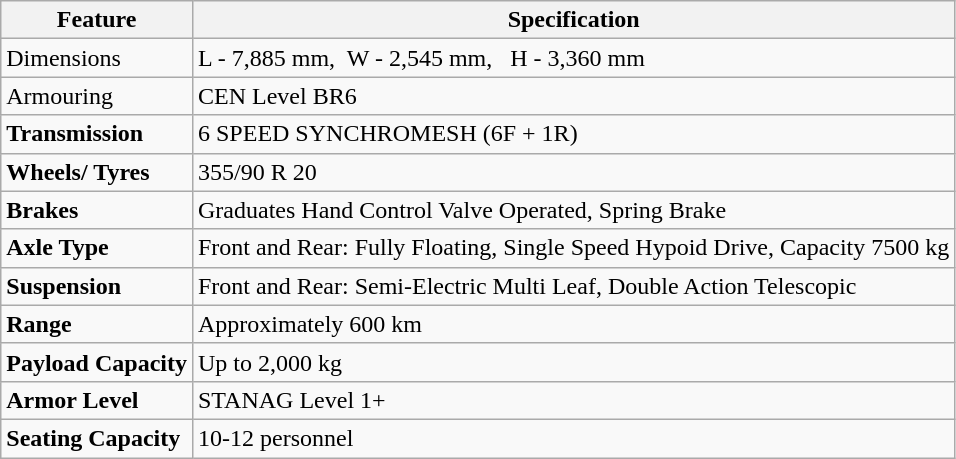<table class="wikitable">
<tr>
<th>Feature</th>
<th>Specification</th>
</tr>
<tr>
<td>Dimensions</td>
<td>L - 7,885 mm,  W - 2,545 mm,   H - 3,360 mm</td>
</tr>
<tr>
<td>Armouring</td>
<td>CEN Level BR6</td>
</tr>
<tr>
<td><strong>Transmission</strong></td>
<td>6 SPEED SYNCHROMESH (6F + 1R)</td>
</tr>
<tr>
<td><strong>Wheels/ Tyres</strong></td>
<td>355/90 R 20</td>
</tr>
<tr>
<td><strong>Brakes</strong></td>
<td>Graduates Hand Control Valve Operated, Spring Brake</td>
</tr>
<tr>
<td><strong>Axle Type</strong></td>
<td>Front and Rear: Fully Floating, Single Speed Hypoid Drive, Capacity 7500 kg</td>
</tr>
<tr>
<td><strong>Suspension</strong></td>
<td>Front and Rear: Semi-Electric Multi Leaf, Double Action Telescopic</td>
</tr>
<tr>
<td><strong>Range</strong></td>
<td>Approximately 600 km</td>
</tr>
<tr>
<td><strong>Payload Capacity</strong></td>
<td>Up to 2,000 kg</td>
</tr>
<tr>
<td><strong>Armor Level</strong></td>
<td>STANAG Level 1+</td>
</tr>
<tr>
<td><strong>Seating Capacity</strong></td>
<td>10-12 personnel</td>
</tr>
</table>
